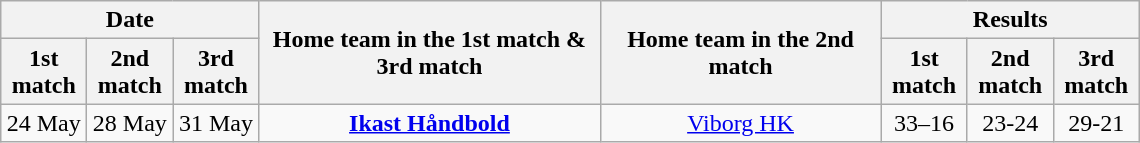<table class="wikitable" style="text-align:center; margin-left:1em;">
<tr>
<th colspan="3">Date</th>
<th rowspan="2" style="width:220px;">Home team in the 1st match & 3rd match</th>
<th rowspan="2" style="width:180px;">Home team in the 2nd match</th>
<th colspan="3">Results</th>
</tr>
<tr>
<th style="width:50px;">1st match</th>
<th style="width:50px;">2nd match</th>
<th style="width:50px;">3rd match</th>
<th style="width:50px;">1st match</th>
<th style="width:50px;">2nd match</th>
<th style="width:50px;">3rd match</th>
</tr>
<tr>
<td>24 May</td>
<td>28 May</td>
<td>31 May</td>
<td><strong><a href='#'>Ikast Håndbold</a></strong></td>
<td><a href='#'>Viborg HK</a></td>
<td>33–16</td>
<td>23-24</td>
<td>29-21</td>
</tr>
</table>
